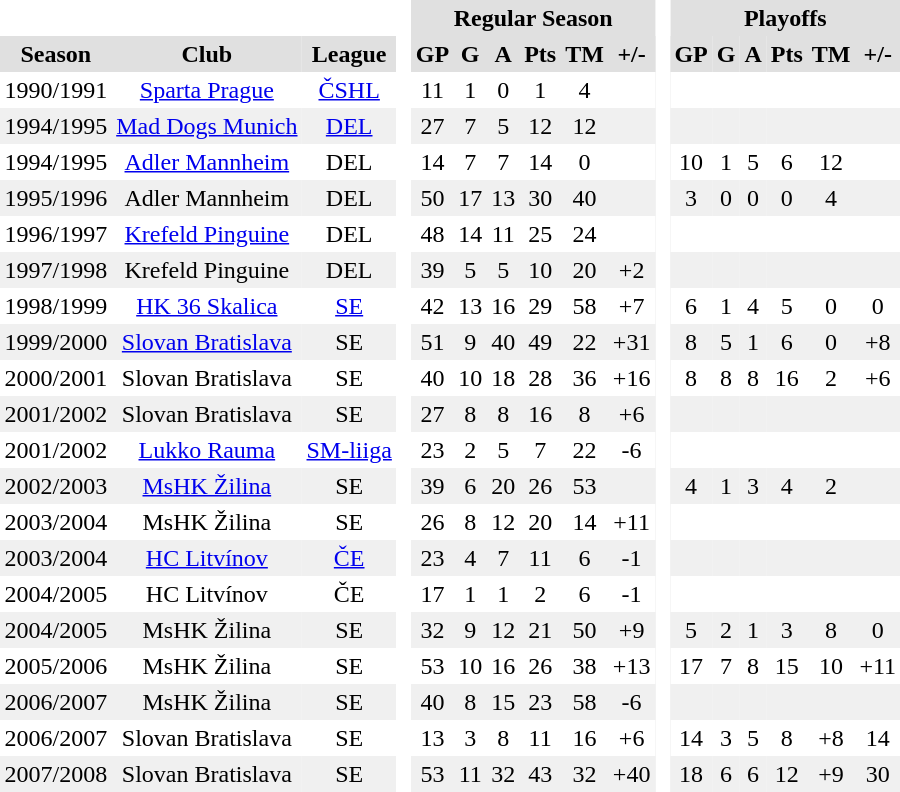<table CELLPADDING="3" style="border-style:none;border-collapse:collapse;text-align:center;">
<tr style="background-color:#e0e0e0;">
<th colspan="3" style="background-color:#ffffff;"> </th>
<th rowspan="99" style="background-color:#ffffff;"> </th>
<th colspan="6">Regular Season</th>
<th rowspan="99" style="background-color:#ffffff;"> </th>
<th colspan="6">Playoffs</th>
</tr>
<tr style="background-color:#e0e0e0;">
<th>Season</th>
<th>Club</th>
<th>League</th>
<th>GP</th>
<th>G</th>
<th>A</th>
<th>Pts</th>
<th>TM</th>
<th>+/-</th>
<th>GP</th>
<th>G</th>
<th>A</th>
<th>Pts</th>
<th>TM</th>
<th>+/-</th>
</tr>
<tr>
<td>1990/1991</td>
<td><a href='#'>Sparta Prague</a></td>
<td><a href='#'>ČSHL</a></td>
<td>11</td>
<td>1</td>
<td>0</td>
<td>1</td>
<td>4</td>
<td></td>
<td></td>
<td></td>
<td></td>
<td></td>
<td></td>
<td></td>
</tr>
<tr ALIGN="center" bgcolor="#f0f0f0">
<td>1994/1995</td>
<td><a href='#'>Mad Dogs Munich</a></td>
<td><a href='#'>DEL</a></td>
<td>27</td>
<td>7</td>
<td>5</td>
<td>12</td>
<td>12</td>
<td></td>
<td></td>
<td></td>
<td></td>
<td></td>
<td></td>
<td></td>
</tr>
<tr>
<td>1994/1995</td>
<td><a href='#'>Adler Mannheim</a></td>
<td>DEL</td>
<td>14</td>
<td>7</td>
<td>7</td>
<td>14</td>
<td>0</td>
<td></td>
<td>10</td>
<td>1</td>
<td>5</td>
<td>6</td>
<td>12</td>
<td></td>
</tr>
<tr ALIGN="center" bgcolor="#f0f0f0">
<td>1995/1996</td>
<td>Adler Mannheim</td>
<td>DEL</td>
<td>50</td>
<td>17</td>
<td>13</td>
<td>30</td>
<td>40</td>
<td></td>
<td>3</td>
<td>0</td>
<td>0</td>
<td>0</td>
<td>4</td>
<td></td>
</tr>
<tr>
<td>1996/1997</td>
<td><a href='#'>Krefeld Pinguine</a></td>
<td>DEL</td>
<td>48</td>
<td>14</td>
<td>11</td>
<td>25</td>
<td>24</td>
<td></td>
<td></td>
<td></td>
<td></td>
<td></td>
<td></td>
<td></td>
</tr>
<tr ALIGN="center" bgcolor="#f0f0f0">
<td>1997/1998</td>
<td>Krefeld Pinguine</td>
<td>DEL</td>
<td>39</td>
<td>5</td>
<td>5</td>
<td>10</td>
<td>20</td>
<td>+2</td>
<td></td>
<td></td>
<td></td>
<td></td>
<td></td>
<td></td>
</tr>
<tr>
<td>1998/1999</td>
<td><a href='#'>HK 36 Skalica</a></td>
<td><a href='#'>SE</a></td>
<td>42</td>
<td>13</td>
<td>16</td>
<td>29</td>
<td>58</td>
<td>+7</td>
<td>6</td>
<td>1</td>
<td>4</td>
<td>5</td>
<td>0</td>
<td>0</td>
</tr>
<tr ALIGN="center" bgcolor="#f0f0f0">
<td>1999/2000</td>
<td><a href='#'>Slovan Bratislava</a></td>
<td>SE</td>
<td>51</td>
<td>9</td>
<td>40</td>
<td>49</td>
<td>22</td>
<td>+31</td>
<td>8</td>
<td>5</td>
<td>1</td>
<td>6</td>
<td>0</td>
<td>+8</td>
</tr>
<tr>
<td>2000/2001</td>
<td>Slovan Bratislava</td>
<td>SE</td>
<td>40</td>
<td>10</td>
<td>18</td>
<td>28</td>
<td>36</td>
<td>+16</td>
<td>8</td>
<td>8</td>
<td>8</td>
<td>16</td>
<td>2</td>
<td>+6</td>
</tr>
<tr ALIGN="center" bgcolor="#f0f0f0">
<td>2001/2002</td>
<td>Slovan Bratislava</td>
<td>SE</td>
<td>27</td>
<td>8</td>
<td>8</td>
<td>16</td>
<td>8</td>
<td>+6</td>
<td></td>
<td></td>
<td></td>
<td></td>
<td></td>
<td></td>
</tr>
<tr>
<td>2001/2002</td>
<td><a href='#'>Lukko Rauma</a></td>
<td><a href='#'>SM-liiga</a></td>
<td>23</td>
<td>2</td>
<td>5</td>
<td>7</td>
<td>22</td>
<td>-6</td>
<td></td>
<td></td>
<td></td>
<td></td>
<td></td>
<td></td>
</tr>
<tr ALIGN="center" bgcolor="#f0f0f0">
<td>2002/2003</td>
<td><a href='#'>MsHK Žilina</a></td>
<td>SE</td>
<td>39</td>
<td>6</td>
<td>20</td>
<td>26</td>
<td>53</td>
<td></td>
<td>4</td>
<td>1</td>
<td>3</td>
<td>4</td>
<td>2</td>
<td></td>
</tr>
<tr>
<td>2003/2004</td>
<td>MsHK Žilina</td>
<td>SE</td>
<td>26</td>
<td>8</td>
<td>12</td>
<td>20</td>
<td>14</td>
<td>+11</td>
<td></td>
<td></td>
<td></td>
<td></td>
<td></td>
<td></td>
</tr>
<tr ALIGN="center" bgcolor="#f0f0f0">
<td>2003/2004</td>
<td><a href='#'>HC Litvínov</a></td>
<td><a href='#'>ČE</a></td>
<td>23</td>
<td>4</td>
<td>7</td>
<td>11</td>
<td>6</td>
<td>-1</td>
<td></td>
<td></td>
<td></td>
<td></td>
<td></td>
<td></td>
</tr>
<tr>
<td>2004/2005</td>
<td>HC Litvínov</td>
<td>ČE</td>
<td>17</td>
<td>1</td>
<td>1</td>
<td>2</td>
<td>6</td>
<td>-1</td>
<td></td>
<td></td>
<td></td>
<td></td>
<td></td>
<td></td>
</tr>
<tr ALIGN="center" bgcolor="#f0f0f0">
<td>2004/2005</td>
<td>MsHK Žilina</td>
<td>SE</td>
<td>32</td>
<td>9</td>
<td>12</td>
<td>21</td>
<td>50</td>
<td>+9</td>
<td>5</td>
<td>2</td>
<td>1</td>
<td>3</td>
<td>8</td>
<td>0</td>
</tr>
<tr>
<td>2005/2006</td>
<td>MsHK Žilina</td>
<td>SE</td>
<td>53</td>
<td>10</td>
<td>16</td>
<td>26</td>
<td>38</td>
<td>+13</td>
<td>17</td>
<td>7</td>
<td>8</td>
<td>15</td>
<td>10</td>
<td>+11</td>
</tr>
<tr ALIGN="center" bgcolor="#f0f0f0">
<td>2006/2007</td>
<td>MsHK Žilina</td>
<td>SE</td>
<td>40</td>
<td>8</td>
<td>15</td>
<td>23</td>
<td>58</td>
<td>-6</td>
<td></td>
<td></td>
<td></td>
<td></td>
<td></td>
<td></td>
</tr>
<tr>
<td>2006/2007</td>
<td>Slovan Bratislava</td>
<td>SE</td>
<td>13</td>
<td>3</td>
<td>8</td>
<td>11</td>
<td>16</td>
<td>+6</td>
<td>14</td>
<td>3</td>
<td>5</td>
<td>8</td>
<td>+8</td>
<td>14</td>
</tr>
<tr ALIGN="center" bgcolor="#f0f0f0">
<td>2007/2008</td>
<td>Slovan Bratislava</td>
<td>SE</td>
<td>53</td>
<td>11</td>
<td>32</td>
<td>43</td>
<td>32</td>
<td>+40</td>
<td>18</td>
<td>6</td>
<td>6</td>
<td>12</td>
<td>+9</td>
<td>30</td>
</tr>
</table>
